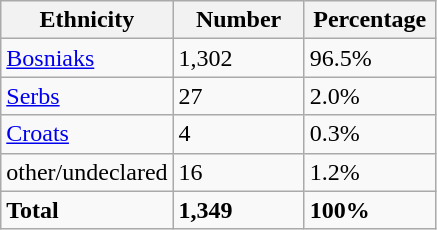<table class="wikitable">
<tr>
<th width="100px">Ethnicity</th>
<th width="80px">Number</th>
<th width="80px">Percentage</th>
</tr>
<tr>
<td><a href='#'>Bosniaks</a></td>
<td>1,302</td>
<td>96.5%</td>
</tr>
<tr>
<td><a href='#'>Serbs</a></td>
<td>27</td>
<td>2.0%</td>
</tr>
<tr>
<td><a href='#'>Croats</a></td>
<td>4</td>
<td>0.3%</td>
</tr>
<tr>
<td>other/undeclared</td>
<td>16</td>
<td>1.2%</td>
</tr>
<tr>
<td><strong>Total</strong></td>
<td><strong>1,349</strong></td>
<td><strong>100%</strong></td>
</tr>
</table>
